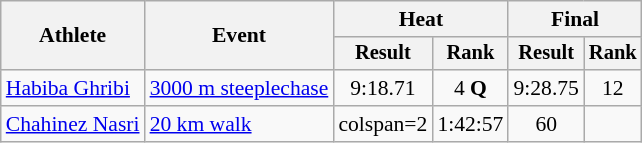<table class="wikitable" style="font-size:90%">
<tr>
<th rowspan="2">Athlete</th>
<th rowspan="2">Event</th>
<th colspan="2">Heat</th>
<th colspan="2">Final</th>
</tr>
<tr style="font-size:95%">
<th>Result</th>
<th>Rank</th>
<th>Result</th>
<th>Rank</th>
</tr>
<tr align=center>
<td align=left><a href='#'>Habiba Ghribi</a></td>
<td align=left><a href='#'>3000 m steeplechase</a></td>
<td>9:18.71</td>
<td>4 <strong>Q</strong></td>
<td>9:28.75</td>
<td>12</td>
</tr>
<tr align=center>
<td align=left><a href='#'>Chahinez Nasri</a></td>
<td align=left><a href='#'>20 km walk</a></td>
<td>colspan=2 </td>
<td>1:42:57</td>
<td>60</td>
</tr>
</table>
